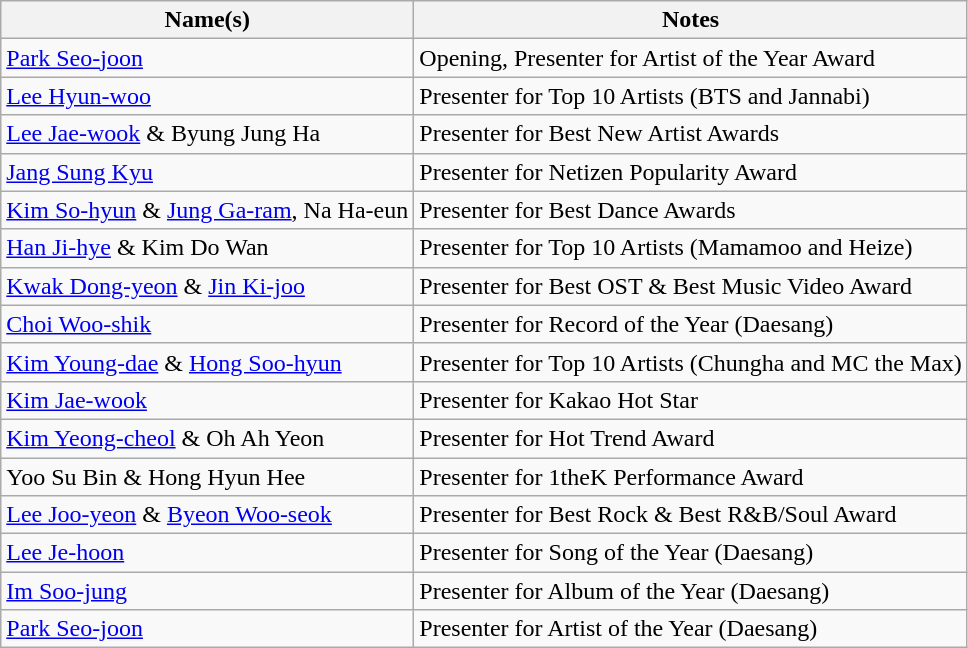<table class="wikitable sortable">
<tr>
<th>Name(s)</th>
<th>Notes</th>
</tr>
<tr>
<td><a href='#'>Park Seo-joon</a></td>
<td>Opening, Presenter for Artist of the Year Award</td>
</tr>
<tr>
<td><a href='#'>Lee Hyun-woo</a></td>
<td>Presenter for Top 10 Artists (BTS and Jannabi)</td>
</tr>
<tr>
<td><a href='#'>Lee Jae-wook</a> & Byung Jung Ha</td>
<td>Presenter for Best New Artist Awards</td>
</tr>
<tr>
<td><a href='#'>Jang Sung Kyu</a></td>
<td>Presenter for Netizen Popularity Award</td>
</tr>
<tr>
<td><a href='#'>Kim So-hyun</a> & <a href='#'>Jung Ga-ram</a>, Na Ha-eun</td>
<td>Presenter for Best Dance Awards</td>
</tr>
<tr>
<td><a href='#'>Han Ji-hye</a> & Kim Do Wan</td>
<td>Presenter for Top 10 Artists (Mamamoo and Heize)</td>
</tr>
<tr>
<td><a href='#'>Kwak Dong-yeon</a> & <a href='#'>Jin Ki-joo</a></td>
<td>Presenter for Best OST & Best Music Video Award</td>
</tr>
<tr>
<td><a href='#'>Choi Woo-shik</a></td>
<td>Presenter for Record of the Year (Daesang)</td>
</tr>
<tr>
<td><a href='#'>Kim Young-dae</a> & <a href='#'>Hong Soo-hyun</a></td>
<td>Presenter for Top 10 Artists (Chungha and MC the Max)</td>
</tr>
<tr>
<td><a href='#'>Kim Jae-wook</a></td>
<td>Presenter for Kakao Hot Star</td>
</tr>
<tr>
<td><a href='#'>Kim Yeong-cheol</a> & Oh Ah Yeon</td>
<td>Presenter for Hot Trend Award</td>
</tr>
<tr>
<td>Yoo Su Bin & Hong Hyun Hee</td>
<td>Presenter for 1theK Performance Award</td>
</tr>
<tr>
<td><a href='#'>Lee Joo-yeon</a> & <a href='#'>Byeon Woo-seok</a></td>
<td>Presenter for Best Rock & Best R&B/Soul Award</td>
</tr>
<tr>
<td><a href='#'>Lee Je-hoon</a></td>
<td>Presenter for Song of the Year (Daesang)</td>
</tr>
<tr>
<td><a href='#'>Im Soo-jung</a></td>
<td>Presenter for Album of the Year (Daesang)</td>
</tr>
<tr>
<td><a href='#'>Park Seo-joon</a></td>
<td>Presenter for Artist of the Year (Daesang)</td>
</tr>
</table>
